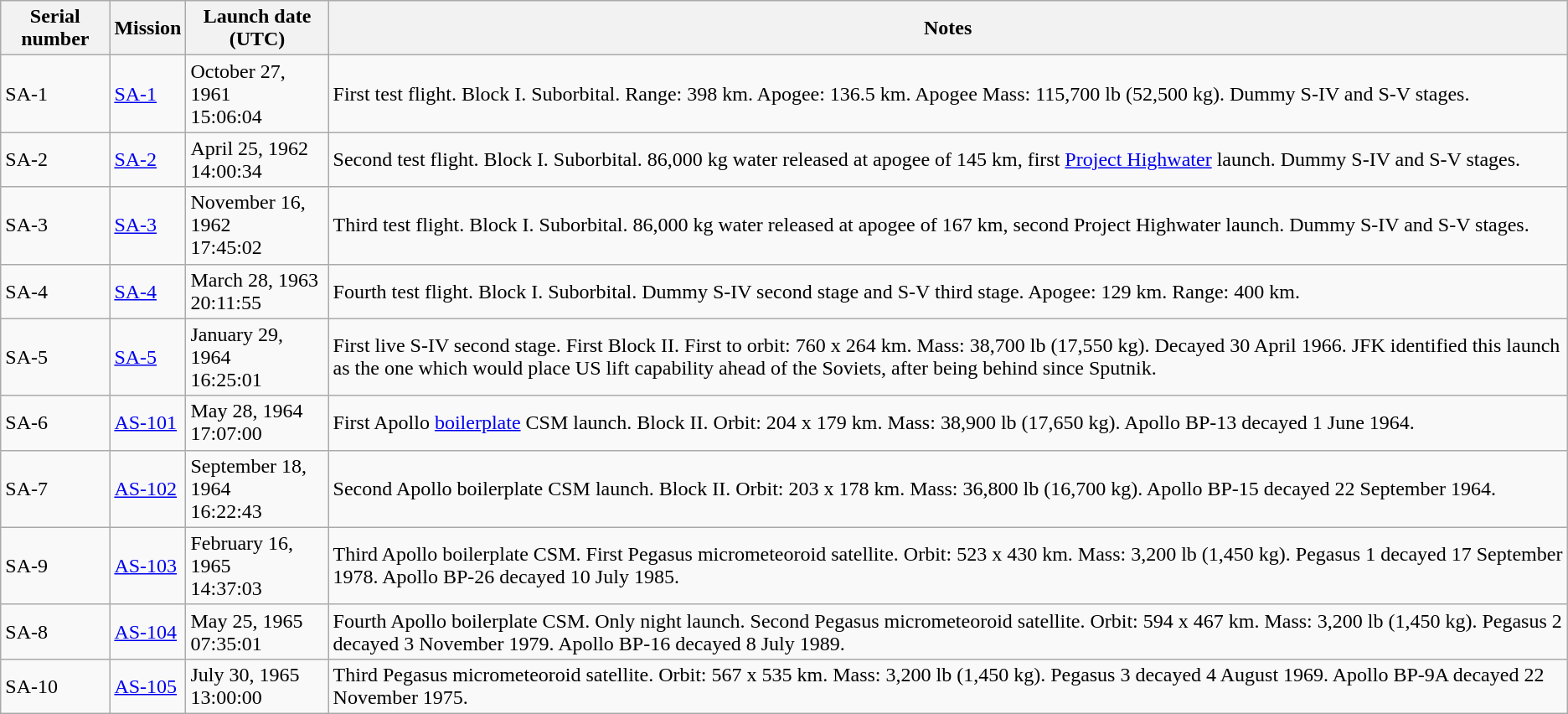<table class="wikitable">
<tr>
<th>Serial number</th>
<th>Mission</th>
<th>Launch date (UTC)</th>
<th>Notes</th>
</tr>
<tr>
<td>SA-1</td>
<td><a href='#'>SA-1</a></td>
<td>October 27, 1961<br>15:06:04</td>
<td>First test flight. Block I. Suborbital. Range: 398 km. Apogee: 136.5 km. Apogee Mass: 115,700 lb (52,500 kg). Dummy S-IV and S-V stages.</td>
</tr>
<tr>
<td>SA-2</td>
<td><a href='#'>SA-2</a></td>
<td>April 25, 1962<br>14:00:34</td>
<td>Second test flight. Block I. Suborbital. 86,000 kg water released at apogee of 145 km, first <a href='#'>Project Highwater</a> launch. Dummy S-IV and S-V stages.</td>
</tr>
<tr>
<td>SA-3</td>
<td><a href='#'>SA-3</a></td>
<td>November 16, 1962<br>17:45:02</td>
<td>Third test flight. Block I. Suborbital. 86,000 kg water released at apogee of 167 km, second Project Highwater launch. Dummy S-IV and S-V stages.</td>
</tr>
<tr>
<td>SA-4</td>
<td><a href='#'>SA-4</a></td>
<td>March 28, 1963<br>20:11:55</td>
<td>Fourth test flight. Block I. Suborbital. Dummy S-IV second stage and S-V third stage. Apogee: 129 km. Range: 400 km.</td>
</tr>
<tr>
<td>SA-5</td>
<td><a href='#'>SA-5</a></td>
<td>January 29, 1964<br>16:25:01</td>
<td>First live S-IV second stage. First Block II. First to orbit: 760 x 264 km. Mass: 38,700 lb (17,550 kg). Decayed 30 April 1966. JFK identified this launch as the one which would place US lift capability ahead of the Soviets, after being behind since Sputnik.</td>
</tr>
<tr>
<td>SA-6</td>
<td><a href='#'>AS-101</a></td>
<td>May 28, 1964<br>17:07:00</td>
<td>First Apollo <a href='#'>boilerplate</a> CSM launch. Block II. Orbit: 204 x 179 km. Mass: 38,900 lb (17,650 kg). Apollo BP-13 decayed 1 June 1964.</td>
</tr>
<tr>
<td>SA-7</td>
<td><a href='#'>AS-102</a></td>
<td>September 18, 1964<br>16:22:43</td>
<td>Second Apollo boilerplate CSM launch. Block II. Orbit: 203 x 178 km. Mass: 36,800 lb (16,700 kg). Apollo BP-15 decayed 22 September 1964.</td>
</tr>
<tr>
<td>SA-9</td>
<td><a href='#'>AS-103</a></td>
<td>February 16, 1965<br>14:37:03</td>
<td>Third Apollo boilerplate CSM. First Pegasus micrometeoroid satellite. Orbit: 523 x 430 km. Mass: 3,200 lb (1,450 kg). Pegasus 1 decayed 17 September 1978. Apollo BP-26 decayed 10 July 1985.</td>
</tr>
<tr>
<td>SA-8</td>
<td><a href='#'>AS-104</a></td>
<td>May 25, 1965<br>07:35:01</td>
<td>Fourth Apollo boilerplate CSM. Only night launch. Second Pegasus micrometeoroid satellite. Orbit: 594 x 467 km. Mass: 3,200 lb (1,450 kg). Pegasus 2 decayed 3 November 1979. Apollo BP-16 decayed 8 July 1989.</td>
</tr>
<tr>
<td>SA-10</td>
<td><a href='#'>AS-105</a></td>
<td>July 30, 1965<br>13:00:00</td>
<td>Third Pegasus micrometeoroid satellite. Orbit: 567 x 535 km. Mass: 3,200 lb (1,450 kg). Pegasus 3 decayed 4 August 1969. Apollo BP-9A decayed 22 November 1975.</td>
</tr>
</table>
